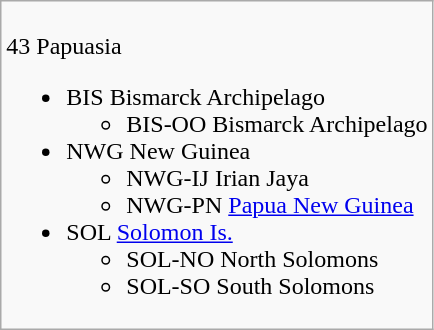<table class="wikitable">
<tr valign=top>
<td><br>43 Papuasia<ul><li>BIS Bismarck Archipelago<ul><li>BIS-OO Bismarck Archipelago</li></ul></li><li>NWG New Guinea<ul><li>NWG-IJ Irian Jaya</li><li>NWG-PN <a href='#'>Papua New Guinea</a></li></ul></li><li>SOL <a href='#'>Solomon Is.</a><ul><li>SOL-NO North Solomons</li><li>SOL-SO South Solomons</li></ul></li></ul></td>
</tr>
</table>
